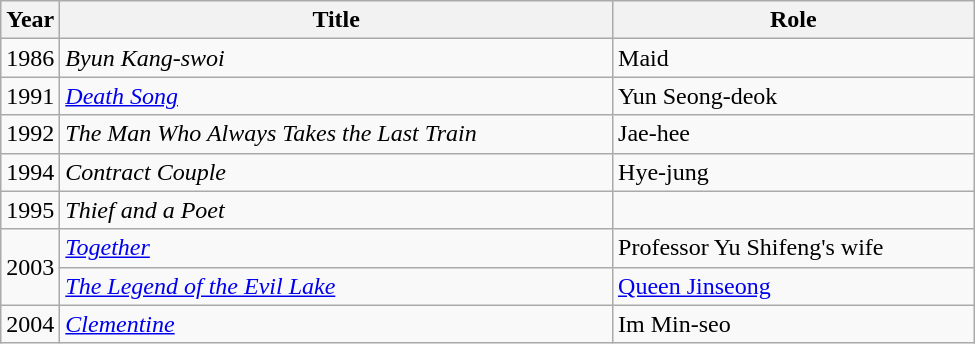<table class="wikitable" style="width:650px">
<tr>
<th width=10>Year</th>
<th>Title</th>
<th>Role</th>
</tr>
<tr>
<td>1986</td>
<td><em>Byun Kang-swoi</em></td>
<td>Maid</td>
</tr>
<tr>
<td>1991</td>
<td><em><a href='#'>Death Song</a></em></td>
<td>Yun Seong-deok</td>
</tr>
<tr>
<td>1992</td>
<td><em>The Man Who Always Takes the Last Train</em></td>
<td>Jae-hee</td>
</tr>
<tr>
<td>1994</td>
<td><em>Contract Couple</em></td>
<td>Hye-jung</td>
</tr>
<tr>
<td>1995</td>
<td><em>Thief and a Poet</em></td>
<td></td>
</tr>
<tr>
<td rowspan=2>2003</td>
<td><em><a href='#'>Together</a></em></td>
<td>Professor Yu Shifeng's wife</td>
</tr>
<tr>
<td><em><a href='#'>The Legend of the Evil Lake</a></em></td>
<td><a href='#'>Queen Jinseong</a></td>
</tr>
<tr>
<td>2004</td>
<td><em><a href='#'>Clementine</a></em></td>
<td>Im Min-seo</td>
</tr>
</table>
